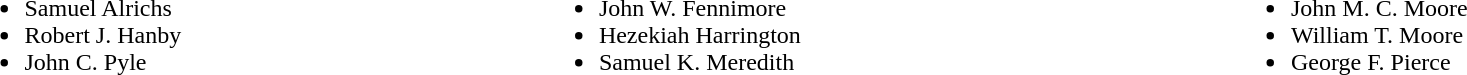<table width=100%>
<tr valign=top>
<td><br><ul><li>Samuel Alrichs</li><li>Robert J. Hanby</li><li>John C. Pyle</li></ul></td>
<td><br><ul><li>John W. Fennimore</li><li>Hezekiah Harrington</li><li>Samuel K. Meredith</li></ul></td>
<td><br><ul><li>John M. C. Moore</li><li>William T. Moore</li><li>George F. Pierce</li></ul></td>
</tr>
</table>
